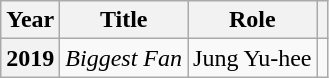<table class="wikitable plainrowheaders sortable">
<tr>
<th scope="col">Year</th>
<th scope="col">Title</th>
<th scope="col">Role</th>
<th scope="col" class="unsortable"></th>
</tr>
<tr>
<th scope="row">2019</th>
<td><em>Biggest Fan</em></td>
<td>Jung Yu-hee</td>
<td style="text-align:center"></td>
</tr>
</table>
